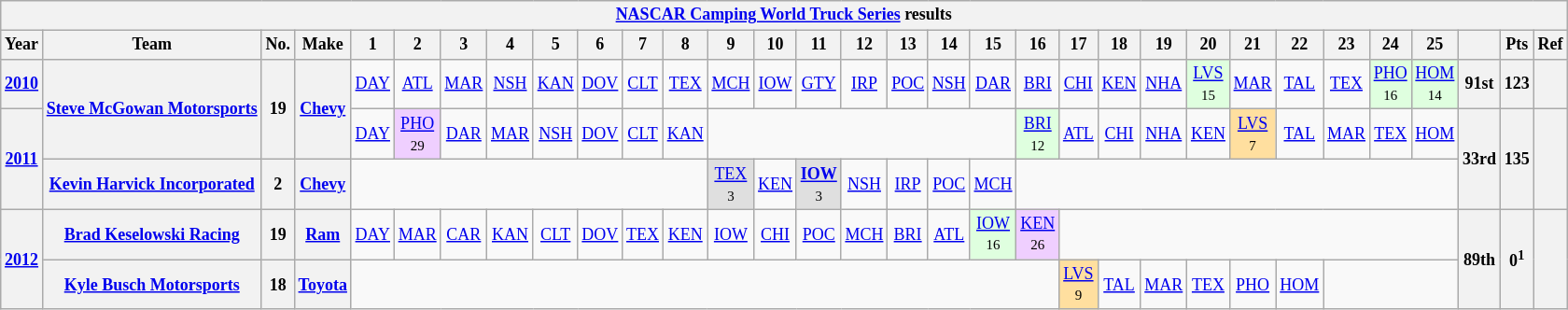<table class="wikitable" style="text-align:center; font-size:75%">
<tr>
<th colspan=45><a href='#'>NASCAR Camping World Truck Series</a> results</th>
</tr>
<tr>
<th>Year</th>
<th>Team</th>
<th>No.</th>
<th>Make</th>
<th>1</th>
<th>2</th>
<th>3</th>
<th>4</th>
<th>5</th>
<th>6</th>
<th>7</th>
<th>8</th>
<th>9</th>
<th>10</th>
<th>11</th>
<th>12</th>
<th>13</th>
<th>14</th>
<th>15</th>
<th>16</th>
<th>17</th>
<th>18</th>
<th>19</th>
<th>20</th>
<th>21</th>
<th>22</th>
<th>23</th>
<th>24</th>
<th>25</th>
<th></th>
<th>Pts</th>
<th>Ref</th>
</tr>
<tr>
<th><a href='#'>2010</a></th>
<th rowspan=2><a href='#'>Steve McGowan Motorsports</a></th>
<th rowspan=2>19</th>
<th rowspan=2><a href='#'>Chevy</a></th>
<td><a href='#'>DAY</a></td>
<td><a href='#'>ATL</a></td>
<td><a href='#'>MAR</a></td>
<td><a href='#'>NSH</a></td>
<td><a href='#'>KAN</a></td>
<td><a href='#'>DOV</a></td>
<td><a href='#'>CLT</a></td>
<td><a href='#'>TEX</a></td>
<td><a href='#'>MCH</a></td>
<td><a href='#'>IOW</a></td>
<td><a href='#'>GTY</a></td>
<td><a href='#'>IRP</a></td>
<td><a href='#'>POC</a></td>
<td><a href='#'>NSH</a></td>
<td><a href='#'>DAR</a></td>
<td><a href='#'>BRI</a></td>
<td><a href='#'>CHI</a></td>
<td><a href='#'>KEN</a></td>
<td><a href='#'>NHA</a></td>
<td style="background:#DFFFDF;"><a href='#'>LVS</a><br><small>15</small></td>
<td><a href='#'>MAR</a></td>
<td><a href='#'>TAL</a></td>
<td><a href='#'>TEX</a></td>
<td style="background:#DFFFDF;"><a href='#'>PHO</a><br><small>16</small></td>
<td style="background:#DFFFDF;"><a href='#'>HOM</a><br><small>14</small></td>
<th>91st</th>
<th>123</th>
<th></th>
</tr>
<tr>
<th rowspan=2><a href='#'>2011</a></th>
<td><a href='#'>DAY</a></td>
<td style="background:#EFCFFF;"><a href='#'>PHO</a><br><small>29</small></td>
<td><a href='#'>DAR</a></td>
<td><a href='#'>MAR</a></td>
<td><a href='#'>NSH</a></td>
<td><a href='#'>DOV</a></td>
<td><a href='#'>CLT</a></td>
<td><a href='#'>KAN</a></td>
<td colspan=7></td>
<td style="background:#DFFFDF;"><a href='#'>BRI</a><br><small>12</small></td>
<td><a href='#'>ATL</a></td>
<td><a href='#'>CHI</a></td>
<td><a href='#'>NHA</a></td>
<td><a href='#'>KEN</a></td>
<td style="background:#FFDF9F;"><a href='#'>LVS</a><br><small>7</small></td>
<td><a href='#'>TAL</a></td>
<td><a href='#'>MAR</a></td>
<td><a href='#'>TEX</a></td>
<td><a href='#'>HOM</a></td>
<th rowspan=2>33rd</th>
<th rowspan=2>135</th>
<th rowspan=2></th>
</tr>
<tr>
<th><a href='#'>Kevin Harvick Incorporated</a></th>
<th>2</th>
<th><a href='#'>Chevy</a></th>
<td colspan=8></td>
<td style="background:#DFDFDF;"><a href='#'>TEX</a><br><small>3</small></td>
<td><a href='#'>KEN</a></td>
<td style="background:#DFDFDF;"><strong><a href='#'>IOW</a></strong><br><small>3</small></td>
<td><a href='#'>NSH</a></td>
<td><a href='#'>IRP</a></td>
<td><a href='#'>POC</a></td>
<td><a href='#'>MCH</a></td>
<td colspan=10></td>
</tr>
<tr>
<th rowspan=2><a href='#'>2012</a></th>
<th><a href='#'>Brad Keselowski Racing</a></th>
<th>19</th>
<th><a href='#'>Ram</a></th>
<td><a href='#'>DAY</a></td>
<td><a href='#'>MAR</a></td>
<td><a href='#'>CAR</a></td>
<td><a href='#'>KAN</a></td>
<td><a href='#'>CLT</a></td>
<td><a href='#'>DOV</a></td>
<td><a href='#'>TEX</a></td>
<td><a href='#'>KEN</a></td>
<td><a href='#'>IOW</a></td>
<td><a href='#'>CHI</a></td>
<td><a href='#'>POC</a></td>
<td><a href='#'>MCH</a></td>
<td><a href='#'>BRI</a></td>
<td><a href='#'>ATL</a></td>
<td style="background:#DFFFDF;"><a href='#'>IOW</a><br><small>16</small></td>
<td style="background:#EFCFFF;"><a href='#'>KEN</a><br><small>26</small></td>
<td colspan=9></td>
<th rowspan=2>89th</th>
<th rowspan=2>0<sup>1</sup></th>
<th rowspan=2></th>
</tr>
<tr>
<th><a href='#'>Kyle Busch Motorsports</a></th>
<th>18</th>
<th><a href='#'>Toyota</a></th>
<td colspan=16></td>
<td style="background:#FFDF9F;"><a href='#'>LVS</a><br><small>9</small></td>
<td><a href='#'>TAL</a></td>
<td><a href='#'>MAR</a></td>
<td><a href='#'>TEX</a></td>
<td><a href='#'>PHO</a></td>
<td><a href='#'>HOM</a></td>
<td colspan=3></td>
</tr>
</table>
